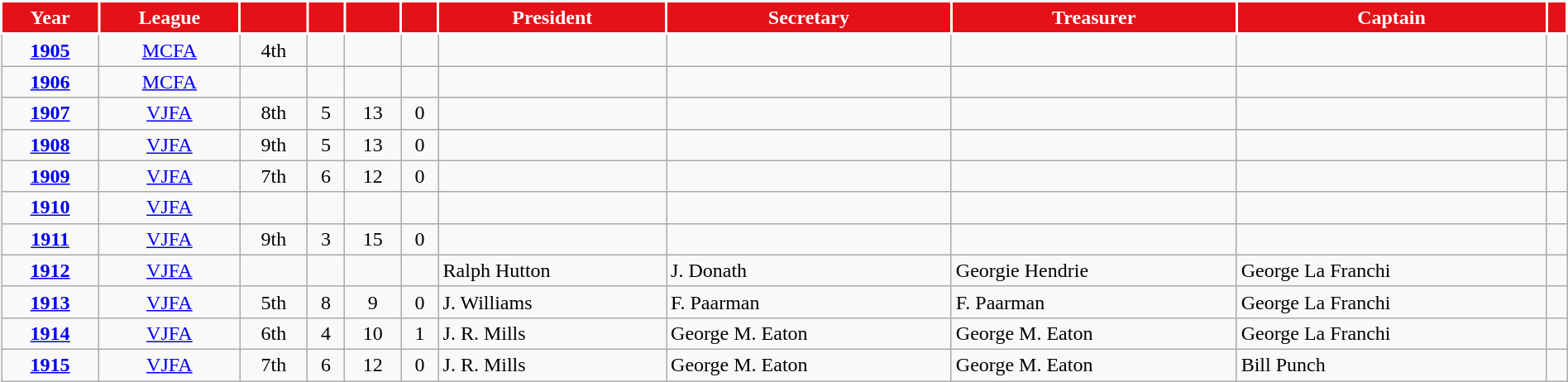<table class="wikitable"; style="width:100%;">
<tr valign="top">
<th style="background:#E41118; color:#FFFFFF; border:solid #FFFFFF 2px">Year</th>
<th style="background:#E41118; color:#FFFFFF; border:solid #FFFFFF 2px">League</th>
<th style="background:#E41118; color:#FFFFFF; border:solid #FFFFFF 2px"></th>
<th style="background:#E41118; color:#FFFFFF; border:solid #FFFFFF 2px"></th>
<th style="background:#E41118; color:#FFFFFF; border:solid #FFFFFF 2px"></th>
<th style="background:#E41118; color:#FFFFFF; border:solid #FFFFFF 2px"></th>
<th style="background:#E41118; color:#FFFFFF; border:solid #FFFFFF 2px">President</th>
<th style="background:#E41118; color:#FFFFFF; border:solid #FFFFFF 2px">Secretary</th>
<th style="background:#E41118; color:#FFFFFF; border:solid #FFFFFF 2px">Treasurer</th>
<th style="background:#E41118; color:#FFFFFF; border:solid #FFFFFF 2px">Captain</th>
<th style="background:#E41118; color:#FFFFFF; border:solid #FFFFFF 2px"></th>
</tr>
<tr>
<td align="center"><strong><a href='#'>1905</a></strong></td>
<td align="center"><a href='#'>MCFA</a></td>
<td align="center">4th</td>
<td align="center"></td>
<td align="center"></td>
<td align="center"></td>
<td></td>
<td></td>
<td></td>
<td></td>
<td align="center"></td>
</tr>
<tr>
<td align="center"><strong><a href='#'>1906</a></strong></td>
<td align="center"><a href='#'>MCFA</a></td>
<td align="center"></td>
<td align="center"></td>
<td align="center"></td>
<td align="center"></td>
<td></td>
<td></td>
<td></td>
<td></td>
<td align="center"></td>
</tr>
<tr>
<td align="center"><strong><a href='#'>1907</a></strong></td>
<td align="center"><a href='#'>VJFA</a></td>
<td align="center">8th</td>
<td align="center">5</td>
<td align="center">13</td>
<td align="center">0</td>
<td></td>
<td></td>
<td></td>
<td></td>
<td align="center"></td>
</tr>
<tr>
<td align="center"><strong><a href='#'>1908</a></strong></td>
<td align="center"><a href='#'>VJFA</a></td>
<td align="center">9th</td>
<td align="center">5</td>
<td align="center">13</td>
<td align="center">0</td>
<td></td>
<td></td>
<td></td>
<td></td>
<td align="center"></td>
</tr>
<tr>
<td align="center"><strong><a href='#'>1909</a></strong></td>
<td align="center"><a href='#'>VJFA</a></td>
<td align="center">7th</td>
<td align="center">6</td>
<td align="center">12</td>
<td align="center">0</td>
<td></td>
<td></td>
<td></td>
<td></td>
<td align="center"></td>
</tr>
<tr>
<td align="center"><strong><a href='#'>1910</a></strong></td>
<td align="center"><a href='#'>VJFA</a></td>
<td align="center"></td>
<td align="center"></td>
<td align="center"></td>
<td align="center"></td>
<td></td>
<td></td>
<td></td>
<td></td>
<td align="center"></td>
</tr>
<tr>
<td align="center"><strong><a href='#'>1911</a></strong></td>
<td align="center"><a href='#'>VJFA</a></td>
<td align="center">9th</td>
<td align="center">3</td>
<td align="center">15</td>
<td align="center">0</td>
<td></td>
<td></td>
<td></td>
<td></td>
<td align="center"></td>
</tr>
<tr>
<td align="center"><strong><a href='#'>1912</a></strong></td>
<td align="center"><a href='#'>VJFA</a></td>
<td align="center"></td>
<td align="center"></td>
<td align="center"></td>
<td align="center"></td>
<td>Ralph Hutton</td>
<td>J. Donath</td>
<td>Georgie Hendrie</td>
<td>George La Franchi</td>
<td align="center"></td>
</tr>
<tr>
<td align="center"><strong><a href='#'>1913</a></strong></td>
<td align="center"><a href='#'>VJFA</a></td>
<td align="center">5th</td>
<td align="center">8</td>
<td align="center">9</td>
<td align="center">0</td>
<td>J. Williams</td>
<td>F. Paarman</td>
<td>F. Paarman</td>
<td>George La Franchi</td>
<td align="center"></td>
</tr>
<tr>
<td align="center"><strong><a href='#'>1914</a></strong></td>
<td align="center"><a href='#'>VJFA</a></td>
<td align="center">6th</td>
<td align="center">4</td>
<td align="center">10</td>
<td align="center">1</td>
<td>J. R. Mills</td>
<td>George M. Eaton</td>
<td>George M. Eaton</td>
<td>George La Franchi</td>
<td align="center"></td>
</tr>
<tr>
<td align="center"><strong><a href='#'>1915</a></strong></td>
<td align="center"><a href='#'>VJFA</a></td>
<td align="center">7th</td>
<td align="center">6</td>
<td align="center">12</td>
<td align="center">0</td>
<td>J. R. Mills</td>
<td>George M. Eaton</td>
<td>George M. Eaton</td>
<td>Bill Punch</td>
<td align="center"></td>
</tr>
</table>
